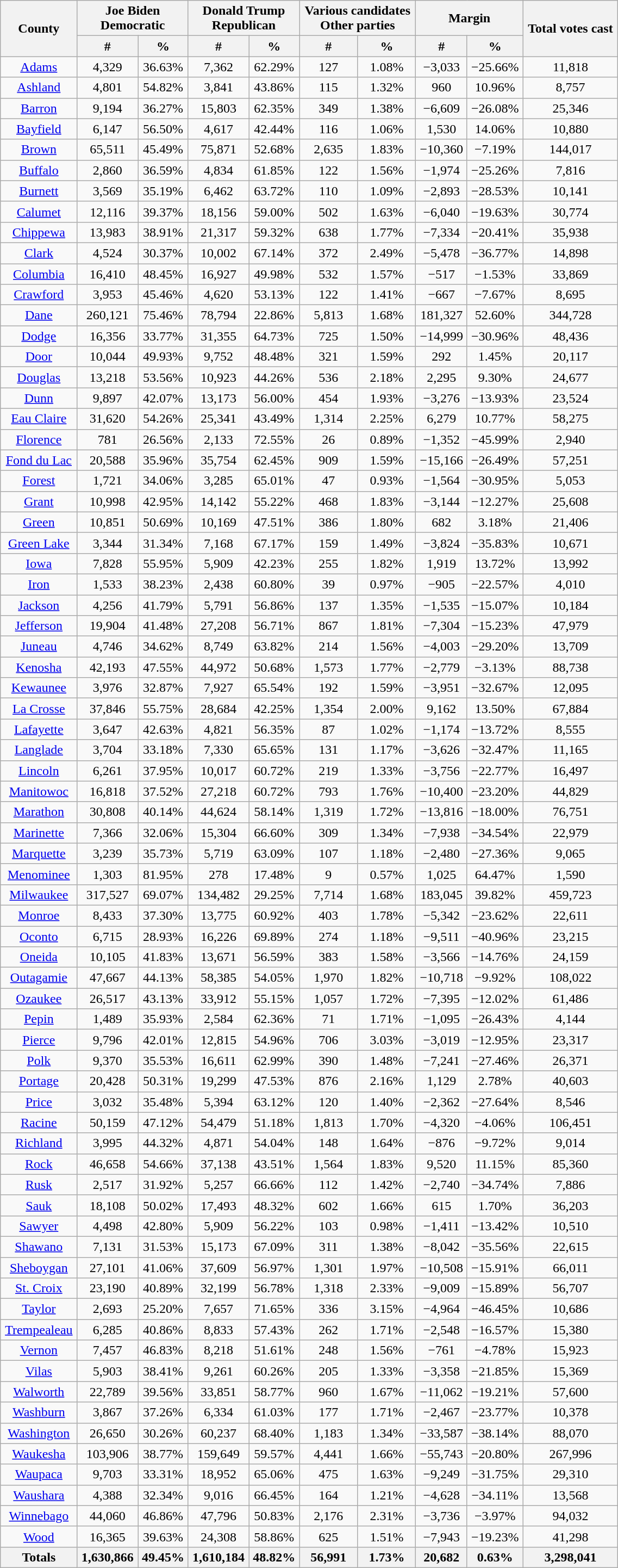<table width="60%"  class="wikitable sortable" style="text-align:center">
<tr>
<th style="text-align:center;" rowspan="2">County</th>
<th style="text-align:center;" colspan="2">Joe Biden<br>Democratic</th>
<th style="text-align:center;" colspan="2">Donald Trump<br>Republican</th>
<th style="text-align:center;" colspan="2">Various candidates<br>Other parties</th>
<th style="text-align:center;" colspan="2">Margin</th>
<th style="text-align:center;" rowspan="2">Total votes cast</th>
</tr>
<tr>
<th style="text-align:center;" data-sort-type="number">#</th>
<th style="text-align:center;" data-sort-type="number">%</th>
<th style="text-align:center;" data-sort-type="number">#</th>
<th style="text-align:center;" data-sort-type="number">%</th>
<th style="text-align:center;" data-sort-type="number">#</th>
<th style="text-align:center;" data-sort-type="number">%</th>
<th style="text-align:center;" data-sort-type="number">#</th>
<th style="text-align:center;" data-sort-type="number">%</th>
</tr>
<tr style="text-align:center;">
<td><a href='#'>Adams</a></td>
<td>4,329</td>
<td>36.63%</td>
<td>7,362</td>
<td>62.29%</td>
<td>127</td>
<td>1.08%</td>
<td>−3,033</td>
<td>−25.66%</td>
<td>11,818</td>
</tr>
<tr style="text-align:center;">
<td><a href='#'>Ashland</a></td>
<td>4,801</td>
<td>54.82%</td>
<td>3,841</td>
<td>43.86%</td>
<td>115</td>
<td>1.32%</td>
<td>960</td>
<td>10.96%</td>
<td>8,757</td>
</tr>
<tr style="text-align:center;">
<td><a href='#'>Barron</a></td>
<td>9,194</td>
<td>36.27%</td>
<td>15,803</td>
<td>62.35%</td>
<td>349</td>
<td>1.38%</td>
<td>−6,609</td>
<td>−26.08%</td>
<td>25,346</td>
</tr>
<tr style="text-align:center;">
<td><a href='#'>Bayfield</a></td>
<td>6,147</td>
<td>56.50%</td>
<td>4,617</td>
<td>42.44%</td>
<td>116</td>
<td>1.06%</td>
<td>1,530</td>
<td>14.06%</td>
<td>10,880</td>
</tr>
<tr style="text-align:center;">
<td><a href='#'>Brown</a></td>
<td>65,511</td>
<td>45.49%</td>
<td>75,871</td>
<td>52.68%</td>
<td>2,635</td>
<td>1.83%</td>
<td>−10,360</td>
<td>−7.19%</td>
<td>144,017</td>
</tr>
<tr style="text-align:center;">
<td><a href='#'>Buffalo</a></td>
<td>2,860</td>
<td>36.59%</td>
<td>4,834</td>
<td>61.85%</td>
<td>122</td>
<td>1.56%</td>
<td>−1,974</td>
<td>−25.26%</td>
<td>7,816</td>
</tr>
<tr style="text-align:center;">
<td><a href='#'>Burnett</a></td>
<td>3,569</td>
<td>35.19%</td>
<td>6,462</td>
<td>63.72%</td>
<td>110</td>
<td>1.09%</td>
<td>−2,893</td>
<td>−28.53%</td>
<td>10,141</td>
</tr>
<tr style="text-align:center;">
<td><a href='#'>Calumet</a></td>
<td>12,116</td>
<td>39.37%</td>
<td>18,156</td>
<td>59.00%</td>
<td>502</td>
<td>1.63%</td>
<td>−6,040</td>
<td>−19.63%</td>
<td>30,774</td>
</tr>
<tr style="text-align:center;">
<td><a href='#'>Chippewa</a></td>
<td>13,983</td>
<td>38.91%</td>
<td>21,317</td>
<td>59.32%</td>
<td>638</td>
<td>1.77%</td>
<td>−7,334</td>
<td>−20.41%</td>
<td>35,938</td>
</tr>
<tr style="text-align:center;">
<td><a href='#'>Clark</a></td>
<td>4,524</td>
<td>30.37%</td>
<td>10,002</td>
<td>67.14%</td>
<td>372</td>
<td>2.49%</td>
<td>−5,478</td>
<td>−36.77%</td>
<td>14,898</td>
</tr>
<tr style="text-align:center;">
<td><a href='#'>Columbia</a></td>
<td>16,410</td>
<td>48.45%</td>
<td>16,927</td>
<td>49.98%</td>
<td>532</td>
<td>1.57%</td>
<td>−517</td>
<td>−1.53%</td>
<td>33,869</td>
</tr>
<tr style="text-align:center;">
<td><a href='#'>Crawford</a></td>
<td>3,953</td>
<td>45.46%</td>
<td>4,620</td>
<td>53.13%</td>
<td>122</td>
<td>1.41%</td>
<td>−667</td>
<td>−7.67%</td>
<td>8,695</td>
</tr>
<tr style="text-align:center;">
<td><a href='#'>Dane</a></td>
<td>260,121</td>
<td>75.46%</td>
<td>78,794</td>
<td>22.86%</td>
<td>5,813</td>
<td>1.68%</td>
<td>181,327</td>
<td>52.60%</td>
<td>344,728</td>
</tr>
<tr style="text-align:center;">
<td><a href='#'>Dodge</a></td>
<td>16,356</td>
<td>33.77%</td>
<td>31,355</td>
<td>64.73%</td>
<td>725</td>
<td>1.50%</td>
<td>−14,999</td>
<td>−30.96%</td>
<td>48,436</td>
</tr>
<tr style="text-align:center;">
<td><a href='#'>Door</a></td>
<td>10,044</td>
<td>49.93%</td>
<td>9,752</td>
<td>48.48%</td>
<td>321</td>
<td>1.59%</td>
<td>292</td>
<td>1.45%</td>
<td>20,117</td>
</tr>
<tr style="text-align:center;">
<td><a href='#'>Douglas</a></td>
<td>13,218</td>
<td>53.56%</td>
<td>10,923</td>
<td>44.26%</td>
<td>536</td>
<td>2.18%</td>
<td>2,295</td>
<td>9.30%</td>
<td>24,677</td>
</tr>
<tr style="text-align:center;">
<td><a href='#'>Dunn</a></td>
<td>9,897</td>
<td>42.07%</td>
<td>13,173</td>
<td>56.00%</td>
<td>454</td>
<td>1.93%</td>
<td>−3,276</td>
<td>−13.93%</td>
<td>23,524</td>
</tr>
<tr style="text-align:center;">
<td><a href='#'>Eau Claire</a></td>
<td>31,620</td>
<td>54.26%</td>
<td>25,341</td>
<td>43.49%</td>
<td>1,314</td>
<td>2.25%</td>
<td>6,279</td>
<td>10.77%</td>
<td>58,275</td>
</tr>
<tr style="text-align:center;">
<td><a href='#'>Florence</a></td>
<td>781</td>
<td>26.56%</td>
<td>2,133</td>
<td>72.55%</td>
<td>26</td>
<td>0.89%</td>
<td>−1,352</td>
<td>−45.99%</td>
<td>2,940</td>
</tr>
<tr style="text-align:center;">
<td><a href='#'>Fond du Lac</a></td>
<td>20,588</td>
<td>35.96%</td>
<td>35,754</td>
<td>62.45%</td>
<td>909</td>
<td>1.59%</td>
<td>−15,166</td>
<td>−26.49%</td>
<td>57,251</td>
</tr>
<tr style="text-align:center;">
<td><a href='#'>Forest</a></td>
<td>1,721</td>
<td>34.06%</td>
<td>3,285</td>
<td>65.01%</td>
<td>47</td>
<td>0.93%</td>
<td>−1,564</td>
<td>−30.95%</td>
<td>5,053</td>
</tr>
<tr style="text-align:center;">
<td><a href='#'>Grant</a></td>
<td>10,998</td>
<td>42.95%</td>
<td>14,142</td>
<td>55.22%</td>
<td>468</td>
<td>1.83%</td>
<td>−3,144</td>
<td>−12.27%</td>
<td>25,608</td>
</tr>
<tr style="text-align:center;">
<td><a href='#'>Green</a></td>
<td>10,851</td>
<td>50.69%</td>
<td>10,169</td>
<td>47.51%</td>
<td>386</td>
<td>1.80%</td>
<td>682</td>
<td>3.18%</td>
<td>21,406</td>
</tr>
<tr style="text-align:center;">
<td><a href='#'>Green Lake</a></td>
<td>3,344</td>
<td>31.34%</td>
<td>7,168</td>
<td>67.17%</td>
<td>159</td>
<td>1.49%</td>
<td>−3,824</td>
<td>−35.83%</td>
<td>10,671</td>
</tr>
<tr style="text-align:center;">
<td><a href='#'>Iowa</a></td>
<td>7,828</td>
<td>55.95%</td>
<td>5,909</td>
<td>42.23%</td>
<td>255</td>
<td>1.82%</td>
<td>1,919</td>
<td>13.72%</td>
<td>13,992</td>
</tr>
<tr style="text-align:center;">
<td><a href='#'>Iron</a></td>
<td>1,533</td>
<td>38.23%</td>
<td>2,438</td>
<td>60.80%</td>
<td>39</td>
<td>0.97%</td>
<td>−905</td>
<td>−22.57%</td>
<td>4,010</td>
</tr>
<tr style="text-align:center;">
<td><a href='#'>Jackson</a></td>
<td>4,256</td>
<td>41.79%</td>
<td>5,791</td>
<td>56.86%</td>
<td>137</td>
<td>1.35%</td>
<td>−1,535</td>
<td>−15.07%</td>
<td>10,184</td>
</tr>
<tr style="text-align:center;">
<td><a href='#'>Jefferson</a></td>
<td>19,904</td>
<td>41.48%</td>
<td>27,208</td>
<td>56.71%</td>
<td>867</td>
<td>1.81%</td>
<td>−7,304</td>
<td>−15.23%</td>
<td>47,979</td>
</tr>
<tr style="text-align:center;">
<td><a href='#'>Juneau</a></td>
<td>4,746</td>
<td>34.62%</td>
<td>8,749</td>
<td>63.82%</td>
<td>214</td>
<td>1.56%</td>
<td>−4,003</td>
<td>−29.20%</td>
<td>13,709</td>
</tr>
<tr style="text-align:center;">
<td><a href='#'>Kenosha</a></td>
<td>42,193</td>
<td>47.55%</td>
<td>44,972</td>
<td>50.68%</td>
<td>1,573</td>
<td>1.77%</td>
<td>−2,779</td>
<td>−3.13%</td>
<td>88,738</td>
</tr>
<tr style="text-align:center;">
<td><a href='#'>Kewaunee</a></td>
<td>3,976</td>
<td>32.87%</td>
<td>7,927</td>
<td>65.54%</td>
<td>192</td>
<td>1.59%</td>
<td>−3,951</td>
<td>−32.67%</td>
<td>12,095</td>
</tr>
<tr style="text-align:center;">
<td><a href='#'>La Crosse</a></td>
<td>37,846</td>
<td>55.75%</td>
<td>28,684</td>
<td>42.25%</td>
<td>1,354</td>
<td>2.00%</td>
<td>9,162</td>
<td>13.50%</td>
<td>67,884</td>
</tr>
<tr style="text-align:center;">
<td><a href='#'>Lafayette</a></td>
<td>3,647</td>
<td>42.63%</td>
<td>4,821</td>
<td>56.35%</td>
<td>87</td>
<td>1.02%</td>
<td>−1,174</td>
<td>−13.72%</td>
<td>8,555</td>
</tr>
<tr style="text-align:center;">
<td><a href='#'>Langlade</a></td>
<td>3,704</td>
<td>33.18%</td>
<td>7,330</td>
<td>65.65%</td>
<td>131</td>
<td>1.17%</td>
<td>−3,626</td>
<td>−32.47%</td>
<td>11,165</td>
</tr>
<tr style="text-align:center;">
<td><a href='#'>Lincoln</a></td>
<td>6,261</td>
<td>37.95%</td>
<td>10,017</td>
<td>60.72%</td>
<td>219</td>
<td>1.33%</td>
<td>−3,756</td>
<td>−22.77%</td>
<td>16,497</td>
</tr>
<tr style="text-align:center;">
<td><a href='#'>Manitowoc</a></td>
<td>16,818</td>
<td>37.52%</td>
<td>27,218</td>
<td>60.72%</td>
<td>793</td>
<td>1.76%</td>
<td>−10,400</td>
<td>−23.20%</td>
<td>44,829</td>
</tr>
<tr style="text-align:center;">
<td><a href='#'>Marathon</a></td>
<td>30,808</td>
<td>40.14%</td>
<td>44,624</td>
<td>58.14%</td>
<td>1,319</td>
<td>1.72%</td>
<td>−13,816</td>
<td>−18.00%</td>
<td>76,751</td>
</tr>
<tr style="text-align:center;">
<td><a href='#'>Marinette</a></td>
<td>7,366</td>
<td>32.06%</td>
<td>15,304</td>
<td>66.60%</td>
<td>309</td>
<td>1.34%</td>
<td>−7,938</td>
<td>−34.54%</td>
<td>22,979</td>
</tr>
<tr style="text-align:center;">
<td><a href='#'>Marquette</a></td>
<td>3,239</td>
<td>35.73%</td>
<td>5,719</td>
<td>63.09%</td>
<td>107</td>
<td>1.18%</td>
<td>−2,480</td>
<td>−27.36%</td>
<td>9,065</td>
</tr>
<tr style="text-align:center;">
<td><a href='#'>Menominee</a></td>
<td>1,303</td>
<td>81.95%</td>
<td>278</td>
<td>17.48%</td>
<td>9</td>
<td>0.57%</td>
<td>1,025</td>
<td>64.47%</td>
<td>1,590</td>
</tr>
<tr style="text-align:center;">
<td><a href='#'>Milwaukee</a></td>
<td>317,527</td>
<td>69.07%</td>
<td>134,482</td>
<td>29.25%</td>
<td>7,714</td>
<td>1.68%</td>
<td>183,045</td>
<td>39.82%</td>
<td>459,723</td>
</tr>
<tr style="text-align:center;">
<td><a href='#'>Monroe</a></td>
<td>8,433</td>
<td>37.30%</td>
<td>13,775</td>
<td>60.92%</td>
<td>403</td>
<td>1.78%</td>
<td>−5,342</td>
<td>−23.62%</td>
<td>22,611</td>
</tr>
<tr style="text-align:center;">
<td><a href='#'>Oconto</a></td>
<td>6,715</td>
<td>28.93%</td>
<td>16,226</td>
<td>69.89%</td>
<td>274</td>
<td>1.18%</td>
<td>−9,511</td>
<td>−40.96%</td>
<td>23,215</td>
</tr>
<tr style="text-align:center;">
<td><a href='#'>Oneida</a></td>
<td>10,105</td>
<td>41.83%</td>
<td>13,671</td>
<td>56.59%</td>
<td>383</td>
<td>1.58%</td>
<td>−3,566</td>
<td>−14.76%</td>
<td>24,159</td>
</tr>
<tr style="text-align:center;">
<td><a href='#'>Outagamie</a></td>
<td>47,667</td>
<td>44.13%</td>
<td>58,385</td>
<td>54.05%</td>
<td>1,970</td>
<td>1.82%</td>
<td>−10,718</td>
<td>−9.92%</td>
<td>108,022</td>
</tr>
<tr style="text-align:center;">
<td><a href='#'>Ozaukee</a></td>
<td>26,517</td>
<td>43.13%</td>
<td>33,912</td>
<td>55.15%</td>
<td>1,057</td>
<td>1.72%</td>
<td>−7,395</td>
<td>−12.02%</td>
<td>61,486</td>
</tr>
<tr style="text-align:center;">
<td><a href='#'>Pepin</a></td>
<td>1,489</td>
<td>35.93%</td>
<td>2,584</td>
<td>62.36%</td>
<td>71</td>
<td>1.71%</td>
<td>−1,095</td>
<td>−26.43%</td>
<td>4,144</td>
</tr>
<tr style="text-align:center;">
<td><a href='#'>Pierce</a></td>
<td>9,796</td>
<td>42.01%</td>
<td>12,815</td>
<td>54.96%</td>
<td>706</td>
<td>3.03%</td>
<td>−3,019</td>
<td>−12.95%</td>
<td>23,317</td>
</tr>
<tr style="text-align:center;">
<td><a href='#'>Polk</a></td>
<td>9,370</td>
<td>35.53%</td>
<td>16,611</td>
<td>62.99%</td>
<td>390</td>
<td>1.48%</td>
<td>−7,241</td>
<td>−27.46%</td>
<td>26,371</td>
</tr>
<tr style="text-align:center;">
<td><a href='#'>Portage</a></td>
<td>20,428</td>
<td>50.31%</td>
<td>19,299</td>
<td>47.53%</td>
<td>876</td>
<td>2.16%</td>
<td>1,129</td>
<td>2.78%</td>
<td>40,603</td>
</tr>
<tr style="text-align:center;">
<td><a href='#'>Price</a></td>
<td>3,032</td>
<td>35.48%</td>
<td>5,394</td>
<td>63.12%</td>
<td>120</td>
<td>1.40%</td>
<td>−2,362</td>
<td>−27.64%</td>
<td>8,546</td>
</tr>
<tr style="text-align:center;">
<td><a href='#'>Racine</a></td>
<td>50,159</td>
<td>47.12%</td>
<td>54,479</td>
<td>51.18%</td>
<td>1,813</td>
<td>1.70%</td>
<td>−4,320</td>
<td>−4.06%</td>
<td>106,451</td>
</tr>
<tr style="text-align:center;">
<td><a href='#'>Richland</a></td>
<td>3,995</td>
<td>44.32%</td>
<td>4,871</td>
<td>54.04%</td>
<td>148</td>
<td>1.64%</td>
<td>−876</td>
<td>−9.72%</td>
<td>9,014</td>
</tr>
<tr style="text-align:center;">
<td><a href='#'>Rock</a></td>
<td>46,658</td>
<td>54.66%</td>
<td>37,138</td>
<td>43.51%</td>
<td>1,564</td>
<td>1.83%</td>
<td>9,520</td>
<td>11.15%</td>
<td>85,360</td>
</tr>
<tr style="text-align:center;">
<td><a href='#'>Rusk</a></td>
<td>2,517</td>
<td>31.92%</td>
<td>5,257</td>
<td>66.66%</td>
<td>112</td>
<td>1.42%</td>
<td>−2,740</td>
<td>−34.74%</td>
<td>7,886</td>
</tr>
<tr style="text-align:center;">
<td><a href='#'>Sauk</a></td>
<td>18,108</td>
<td>50.02%</td>
<td>17,493</td>
<td>48.32%</td>
<td>602</td>
<td>1.66%</td>
<td>615</td>
<td>1.70%</td>
<td>36,203</td>
</tr>
<tr style="text-align:center;">
<td><a href='#'>Sawyer</a></td>
<td>4,498</td>
<td>42.80%</td>
<td>5,909</td>
<td>56.22%</td>
<td>103</td>
<td>0.98%</td>
<td>−1,411</td>
<td>−13.42%</td>
<td>10,510</td>
</tr>
<tr style="text-align:center;">
<td><a href='#'>Shawano</a></td>
<td>7,131</td>
<td>31.53%</td>
<td>15,173</td>
<td>67.09%</td>
<td>311</td>
<td>1.38%</td>
<td>−8,042</td>
<td>−35.56%</td>
<td>22,615</td>
</tr>
<tr style="text-align:center;">
<td><a href='#'>Sheboygan</a></td>
<td>27,101</td>
<td>41.06%</td>
<td>37,609</td>
<td>56.97%</td>
<td>1,301</td>
<td>1.97%</td>
<td>−10,508</td>
<td>−15.91%</td>
<td>66,011</td>
</tr>
<tr style="text-align:center;">
<td><a href='#'>St. Croix</a></td>
<td>23,190</td>
<td>40.89%</td>
<td>32,199</td>
<td>56.78%</td>
<td>1,318</td>
<td>2.33%</td>
<td>−9,009</td>
<td>−15.89%</td>
<td>56,707</td>
</tr>
<tr style="text-align:center;">
<td><a href='#'>Taylor</a></td>
<td>2,693</td>
<td>25.20%</td>
<td>7,657</td>
<td>71.65%</td>
<td>336</td>
<td>3.15%</td>
<td>−4,964</td>
<td>−46.45%</td>
<td>10,686</td>
</tr>
<tr style="text-align:center;">
<td><a href='#'>Trempealeau</a></td>
<td>6,285</td>
<td>40.86%</td>
<td>8,833</td>
<td>57.43%</td>
<td>262</td>
<td>1.71%</td>
<td>−2,548</td>
<td>−16.57%</td>
<td>15,380</td>
</tr>
<tr style="text-align:center;">
<td><a href='#'>Vernon</a></td>
<td>7,457</td>
<td>46.83%</td>
<td>8,218</td>
<td>51.61%</td>
<td>248</td>
<td>1.56%</td>
<td>−761</td>
<td>−4.78%</td>
<td>15,923</td>
</tr>
<tr style="text-align:center;">
<td><a href='#'>Vilas</a></td>
<td>5,903</td>
<td>38.41%</td>
<td>9,261</td>
<td>60.26%</td>
<td>205</td>
<td>1.33%</td>
<td>−3,358</td>
<td>−21.85%</td>
<td>15,369</td>
</tr>
<tr style="text-align:center;">
<td><a href='#'>Walworth</a></td>
<td>22,789</td>
<td>39.56%</td>
<td>33,851</td>
<td>58.77%</td>
<td>960</td>
<td>1.67%</td>
<td>−11,062</td>
<td>−19.21%</td>
<td>57,600</td>
</tr>
<tr style="text-align:center;">
<td><a href='#'>Washburn</a></td>
<td>3,867</td>
<td>37.26%</td>
<td>6,334</td>
<td>61.03%</td>
<td>177</td>
<td>1.71%</td>
<td>−2,467</td>
<td>−23.77%</td>
<td>10,378</td>
</tr>
<tr style="text-align:center;">
<td><a href='#'>Washington</a></td>
<td>26,650</td>
<td>30.26%</td>
<td>60,237</td>
<td>68.40%</td>
<td>1,183</td>
<td>1.34%</td>
<td>−33,587</td>
<td>−38.14%</td>
<td>88,070</td>
</tr>
<tr style="text-align:center;">
<td><a href='#'>Waukesha</a></td>
<td>103,906</td>
<td>38.77%</td>
<td>159,649</td>
<td>59.57%</td>
<td>4,441</td>
<td>1.66%</td>
<td>−55,743</td>
<td>−20.80%</td>
<td>267,996</td>
</tr>
<tr style="text-align:center;">
<td><a href='#'>Waupaca</a></td>
<td>9,703</td>
<td>33.31%</td>
<td>18,952</td>
<td>65.06%</td>
<td>475</td>
<td>1.63%</td>
<td>−9,249</td>
<td>−31.75%</td>
<td>29,310</td>
</tr>
<tr style="text-align:center;">
<td><a href='#'>Waushara</a></td>
<td>4,388</td>
<td>32.34%</td>
<td>9,016</td>
<td>66.45%</td>
<td>164</td>
<td>1.21%</td>
<td>−4,628</td>
<td>−34.11%</td>
<td>13,568</td>
</tr>
<tr style="text-align:center;">
<td><a href='#'>Winnebago</a></td>
<td>44,060</td>
<td>46.86%</td>
<td>47,796</td>
<td>50.83%</td>
<td>2,176</td>
<td>2.31%</td>
<td>−3,736</td>
<td>−3.97%</td>
<td>94,032</td>
</tr>
<tr style="text-align:center;">
<td><a href='#'>Wood</a></td>
<td>16,365</td>
<td>39.63%</td>
<td>24,308</td>
<td>58.86%</td>
<td>625</td>
<td>1.51%</td>
<td>−7,943</td>
<td>−19.23%</td>
<td>41,298</td>
</tr>
<tr>
<th>Totals</th>
<th>1,630,866</th>
<th>49.45%</th>
<th>1,610,184</th>
<th>48.82%</th>
<th>56,991</th>
<th>1.73%</th>
<th>20,682</th>
<th>0.63%</th>
<th>3,298,041</th>
</tr>
</table>
